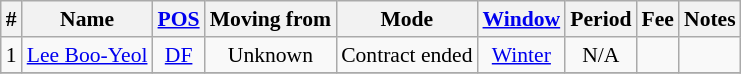<table class="wikitable sortable" style="text-align: center; font-size:90%;">
<tr>
<th>#</th>
<th>Name</th>
<th><a href='#'>POS</a></th>
<th>Moving from</th>
<th>Mode</th>
<th><a href='#'>Window</a></th>
<th>Period</th>
<th>Fee</th>
<th>Notes</th>
</tr>
<tr>
<td>1</td>
<td align=left> <a href='#'>Lee Boo-Yeol</a></td>
<td><a href='#'>DF</a></td>
<td>Unknown</td>
<td>Contract ended</td>
<td><a href='#'>Winter</a></td>
<td>N/A</td>
<td></td>
<td></td>
</tr>
<tr>
</tr>
</table>
